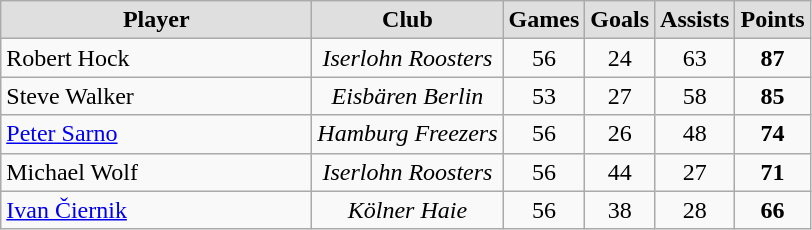<table class="wikitable">
<tr style="text-align:center; background:#dfdfdf;">
<td style="width:200px; "><strong>Player</strong></td>
<td><strong>Club</strong></td>
<td><strong>Games</strong></td>
<td><strong>Goals</strong></td>
<td><strong>Assists</strong></td>
<td><strong>Points</strong></td>
</tr>
<tr style="text-align:center;">
<td align="left"> Robert Hock</td>
<td><em>Iserlohn Roosters</em></td>
<td>56</td>
<td>24</td>
<td>63</td>
<td><strong>87</strong></td>
</tr>
<tr style="text-align:center;">
<td align="left"> Steve Walker</td>
<td><em>Eisbären Berlin</em></td>
<td>53</td>
<td>27</td>
<td>58</td>
<td><strong>85</strong></td>
</tr>
<tr style="text-align:center;">
<td align="left"> <a href='#'>Peter Sarno</a></td>
<td><em>Hamburg Freezers</em></td>
<td>56</td>
<td>26</td>
<td>48</td>
<td><strong>74</strong></td>
</tr>
<tr style="text-align:center;">
<td align="left">  Michael Wolf</td>
<td><em>Iserlohn Roosters</em></td>
<td>56</td>
<td>44</td>
<td>27</td>
<td><strong>71</strong></td>
</tr>
<tr style="text-align:center;">
<td align="left">  <a href='#'>Ivan Čiernik</a></td>
<td><em>Kölner Haie</em></td>
<td>56</td>
<td>38</td>
<td>28</td>
<td><strong>66</strong></td>
</tr>
</table>
